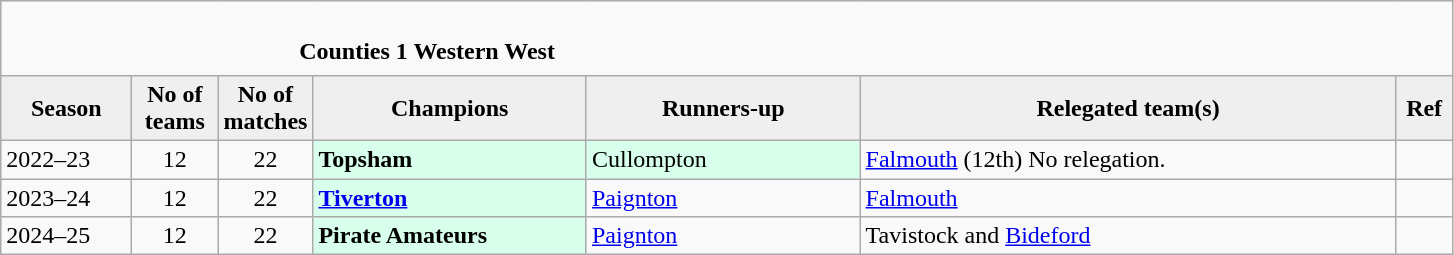<table class="wikitable sortable" style="text-align: left;">
<tr>
<td colspan="11" cellpadding="0" cellspacing="0"><br><table border="0" style="width:100%;" cellpadding="0" cellspacing="0">
<tr>
<td style="width:20%; border:0;"></td>
<td style="border:0;"><strong>Counties 1 Western West</strong></td>
<td style="width:20%; border:0;"></td>
</tr>
</table>
</td>
</tr>
<tr>
<th style="background:#efefef; width:80px;">Season</th>
<th style="background:#efefef; width:50px;">No of teams</th>
<th style="background:#efefef; width:50px;">No of matches</th>
<th style="background:#efefef; width:175px;">Champions</th>
<th style="background:#efefef; width:175px;">Runners-up</th>
<th style="background:#efefef; width:350px;">Relegated team(s)</th>
<th style="background:#efefef; width:30px;">Ref</th>
</tr>
<tr align=left>
<td>2022–23</td>
<td style="text-align: center;">12</td>
<td style="text-align: center;">22</td>
<td style="background:#d8ffeb;"><strong>Topsham</strong></td>
<td style="background:#d8ffeb;">Cullompton</td>
<td><a href='#'>Falmouth</a> (12th) No relegation.</td>
<td></td>
</tr>
<tr>
<td>2023–24</td>
<td style="text-align: center;">12</td>
<td style="text-align: center;">22</td>
<td style="background:#d8ffeb;"><strong><a href='#'>Tiverton</a></strong></td>
<td><a href='#'>Paignton</a></td>
<td><a href='#'>Falmouth</a></td>
<td></td>
</tr>
<tr>
<td>2024–25</td>
<td style="text-align: center;">12</td>
<td style="text-align: center;">22</td>
<td style="background:#d8ffeb;"><strong>Pirate Amateurs</strong></td>
<td><a href='#'>Paignton</a></td>
<td>Tavistock and <a href='#'>Bideford</a></td>
<td></td>
</tr>
</table>
